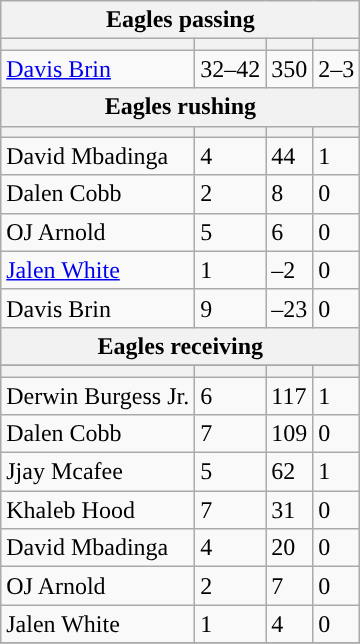<table class="wikitable plainrowheaders">
<tr>
<th colspan="6">Eagles passing</th>
</tr>
<tr>
<th scope="col"></th>
<th scope="col"></th>
<th scope="col"></th>
<th scope="col"></th>
</tr>
<tr>
<td><a href='#'>Davis Brin</a></td>
<td>32–42</td>
<td>350</td>
<td>2–3</td>
</tr>
<tr>
<th colspan="6">Eagles rushing</th>
</tr>
<tr>
<th scope="col"></th>
<th scope="col"></th>
<th scope="col"></th>
<th scope="col"></th>
</tr>
<tr>
<td>David Mbadinga</td>
<td>4</td>
<td>44</td>
<td>1</td>
</tr>
<tr>
<td>Dalen Cobb</td>
<td>2</td>
<td>8</td>
<td>0</td>
</tr>
<tr>
<td>OJ Arnold</td>
<td>5</td>
<td>6</td>
<td>0</td>
</tr>
<tr>
<td><a href='#'>Jalen White</a></td>
<td>1</td>
<td>–2</td>
<td>0</td>
</tr>
<tr>
<td>Davis Brin</td>
<td>9</td>
<td>–23</td>
<td>0</td>
</tr>
<tr>
<th colspan="6">Eagles receiving</th>
</tr>
<tr>
</tr>
<tr>
<th scope="col"></th>
<th scope="col"></th>
<th scope="col"></th>
<th scope="col"></th>
</tr>
<tr>
<td>Derwin Burgess Jr.</td>
<td>6</td>
<td>117</td>
<td>1</td>
</tr>
<tr>
<td>Dalen Cobb</td>
<td>7</td>
<td>109</td>
<td>0</td>
</tr>
<tr>
<td>Jjay Mcafee</td>
<td>5</td>
<td>62</td>
<td>1</td>
</tr>
<tr>
<td>Khaleb Hood</td>
<td>7</td>
<td>31</td>
<td>0</td>
</tr>
<tr>
<td>David Mbadinga</td>
<td>4</td>
<td>20</td>
<td>0</td>
</tr>
<tr>
<td>OJ Arnold</td>
<td>2</td>
<td>7</td>
<td>0</td>
</tr>
<tr>
<td>Jalen White</td>
<td>1</td>
<td>4</td>
<td>0</td>
</tr>
<tr>
</tr>
</table>
